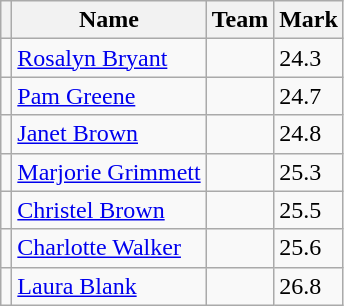<table class=wikitable>
<tr>
<th></th>
<th>Name</th>
<th>Team</th>
<th>Mark</th>
</tr>
<tr>
<td></td>
<td><a href='#'>Rosalyn Bryant</a></td>
<td></td>
<td>24.3 </td>
</tr>
<tr>
<td></td>
<td><a href='#'>Pam Greene</a></td>
<td></td>
<td>24.7 </td>
</tr>
<tr>
<td></td>
<td><a href='#'>Janet Brown</a></td>
<td></td>
<td>24.8 </td>
</tr>
<tr>
<td></td>
<td><a href='#'>Marjorie Grimmett</a></td>
<td></td>
<td>25.3 </td>
</tr>
<tr>
<td></td>
<td><a href='#'>Christel Brown</a></td>
<td></td>
<td>25.5 </td>
</tr>
<tr>
<td></td>
<td><a href='#'>Charlotte Walker</a></td>
<td></td>
<td>25.6 </td>
</tr>
<tr>
<td></td>
<td><a href='#'>Laura Blank</a></td>
<td></td>
<td>26.8 </td>
</tr>
</table>
